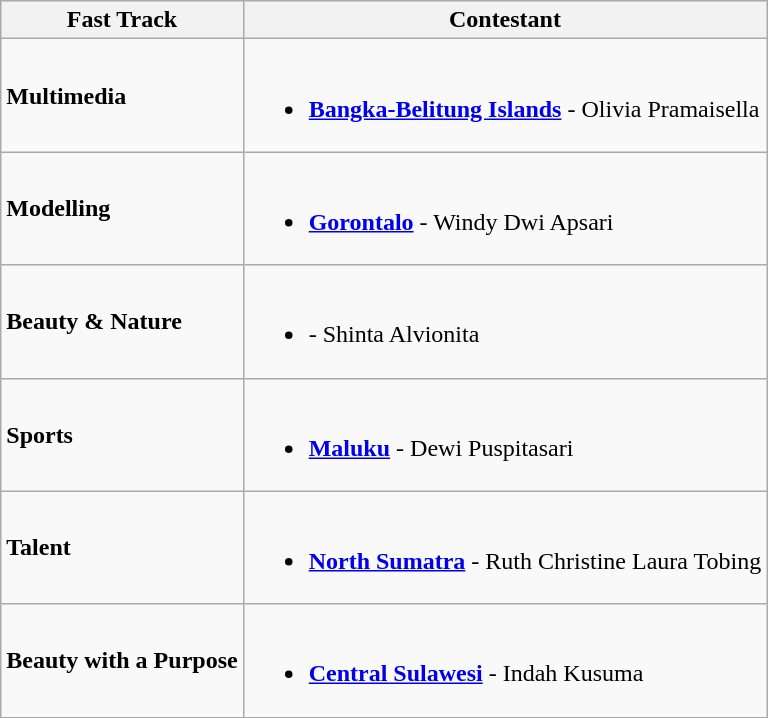<table class="wikitable">
<tr>
<th>Fast Track</th>
<th>Contestant</th>
</tr>
<tr>
<td><strong>Multimedia</strong></td>
<td><br><ul><li> <strong><a href='#'>Bangka-Belitung Islands</a></strong> - Olivia Pramaisella</li></ul></td>
</tr>
<tr>
<td><strong>Modelling</strong></td>
<td><br><ul><li> <strong><a href='#'>Gorontalo</a></strong> -  Windy Dwi Apsari</li></ul></td>
</tr>
<tr>
<td><strong>Beauty & Nature</strong></td>
<td><br><ul><li><strong></strong> - Shinta Alvionita</li></ul></td>
</tr>
<tr>
<td><strong>Sports</strong></td>
<td><br><ul><li> <strong><a href='#'>Maluku</a></strong> -  Dewi Puspitasari</li></ul></td>
</tr>
<tr>
<td><strong>Talent</strong></td>
<td><br><ul><li> <strong><a href='#'>North Sumatra</a></strong> -  Ruth Christine Laura Tobing</li></ul></td>
</tr>
<tr>
<td><strong>Beauty with a Purpose</strong></td>
<td><br><ul><li> <strong><a href='#'>Central Sulawesi</a></strong> -  Indah Kusuma</li></ul></td>
</tr>
</table>
